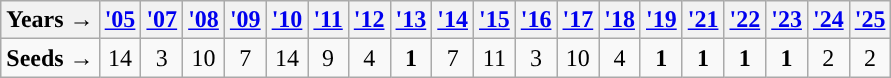<table class="wikitable">
<tr>
<th>Years →</th>
<th><a href='#'>'05</a></th>
<th><a href='#'>'07</a></th>
<th><a href='#'>'08</a></th>
<th><a href='#'>'09</a></th>
<th><a href='#'>'10</a></th>
<th><a href='#'>'11</a></th>
<th><a href='#'>'12</a></th>
<th><a href='#'>'13</a></th>
<th><a href='#'>'14</a></th>
<th><a href='#'>'15</a></th>
<th><a href='#'>'16</a></th>
<th><a href='#'>'17</a></th>
<th><a href='#'>'18</a></th>
<th><a href='#'>'19</a></th>
<th><a href='#'>'21</a></th>
<th><a href='#'>'22</a></th>
<th><a href='#'>'23</a></th>
<th><a href='#'>'24</a></th>
<th><a href='#'>'25</a></th>
</tr>
<tr align=center>
<td style="text-align:left; "><strong>Seeds →</strong></td>
<td>14</td>
<td>3</td>
<td>10</td>
<td>7</td>
<td>14</td>
<td>9</td>
<td>4</td>
<td><strong>1</strong></td>
<td>7</td>
<td>11</td>
<td>3</td>
<td>10</td>
<td>4</td>
<td><strong>1</strong></td>
<td><strong>1</strong></td>
<td><strong>1</strong></td>
<td><strong>1</strong></td>
<td>2</td>
<td>2</td>
</tr>
</table>
